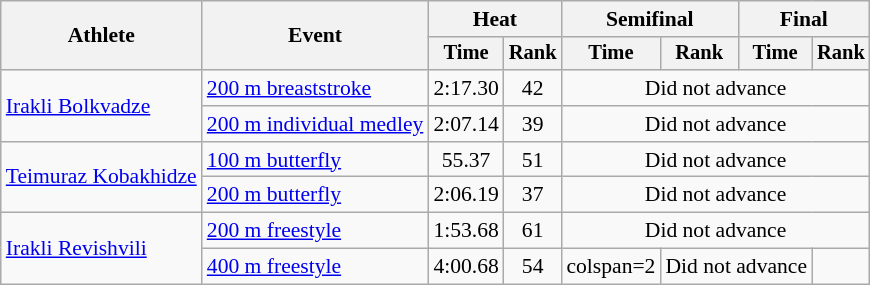<table class=wikitable style="font-size:90%">
<tr>
<th rowspan="2">Athlete</th>
<th rowspan="2">Event</th>
<th colspan="2">Heat</th>
<th colspan="2">Semifinal</th>
<th colspan="2">Final</th>
</tr>
<tr style="font-size:95%">
<th>Time</th>
<th>Rank</th>
<th>Time</th>
<th>Rank</th>
<th>Time</th>
<th>Rank</th>
</tr>
<tr align=center>
<td align=left rowspan=2><a href='#'>Irakli Bolkvadze</a></td>
<td align=left><a href='#'>200 m breaststroke</a></td>
<td>2:17.30</td>
<td>42</td>
<td colspan=4>Did not advance</td>
</tr>
<tr align=center>
<td align=left><a href='#'>200 m individual medley</a></td>
<td>2:07.14</td>
<td>39</td>
<td colspan=4>Did not advance</td>
</tr>
<tr align=center>
<td align=left rowspan=2><a href='#'>Teimuraz Kobakhidze</a></td>
<td align=left><a href='#'>100 m butterfly</a></td>
<td>55.37</td>
<td>51</td>
<td colspan=4>Did not advance</td>
</tr>
<tr align=center>
<td align=left><a href='#'>200 m butterfly</a></td>
<td>2:06.19</td>
<td>37</td>
<td colspan=4>Did not advance</td>
</tr>
<tr align=center>
<td align=left rowspan=2><a href='#'>Irakli Revishvili</a></td>
<td align=left><a href='#'>200 m freestyle</a></td>
<td>1:53.68</td>
<td>61</td>
<td colspan=4>Did not advance</td>
</tr>
<tr align=center>
<td align=left><a href='#'>400 m freestyle</a></td>
<td>4:00.68</td>
<td>54</td>
<td>colspan=2 </td>
<td colspan=2>Did not advance</td>
</tr>
</table>
